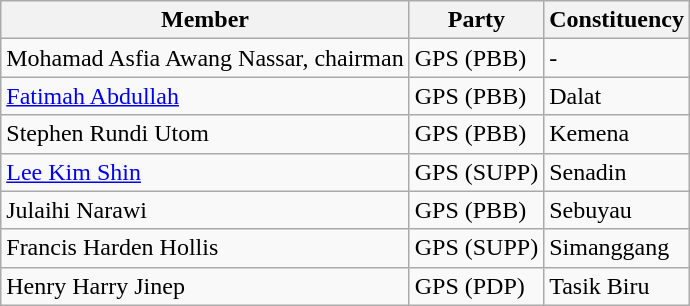<table class="wikitable">
<tr>
<th><strong>Member</strong></th>
<th><strong>Party</strong></th>
<th><strong>Constituency</strong></th>
</tr>
<tr>
<td>Mohamad Asfia Awang Nassar, chairman</td>
<td>GPS (PBB)</td>
<td>-</td>
</tr>
<tr>
<td><a href='#'>Fatimah Abdullah</a></td>
<td>GPS (PBB)</td>
<td>Dalat</td>
</tr>
<tr>
<td>Stephen Rundi Utom</td>
<td>GPS (PBB)</td>
<td>Kemena</td>
</tr>
<tr>
<td><a href='#'>Lee Kim Shin</a></td>
<td>GPS (SUPP)</td>
<td>Senadin</td>
</tr>
<tr>
<td>Julaihi Narawi</td>
<td>GPS (PBB)</td>
<td>Sebuyau</td>
</tr>
<tr>
<td>Francis Harden Hollis</td>
<td>GPS (SUPP)</td>
<td>Simanggang</td>
</tr>
<tr>
<td>Henry Harry Jinep</td>
<td>GPS (PDP)</td>
<td>Tasik Biru</td>
</tr>
</table>
